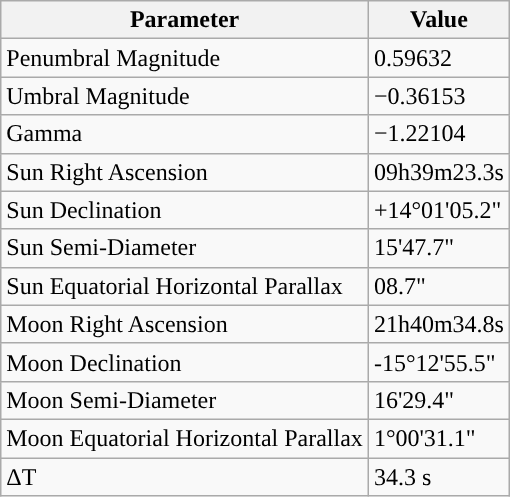<table class="wikitable">
<tr>
<th>Parameter</th>
<th>Value</th>
</tr>
<tr>
<td>Penumbral Magnitude</td>
<td>0.59632</td>
</tr>
<tr>
<td>Umbral Magnitude</td>
<td>−0.36153</td>
</tr>
<tr>
<td>Gamma</td>
<td>−1.22104</td>
</tr>
<tr>
<td>Sun Right Ascension</td>
<td>09h39m23.3s</td>
</tr>
<tr>
<td>Sun Declination</td>
<td>+14°01'05.2"</td>
</tr>
<tr>
<td>Sun Semi-Diameter</td>
<td>15'47.7"</td>
</tr>
<tr>
<td>Sun Equatorial Horizontal Parallax</td>
<td>08.7"</td>
</tr>
<tr>
<td>Moon Right Ascension</td>
<td>21h40m34.8s</td>
</tr>
<tr>
<td>Moon Declination</td>
<td>-15°12'55.5"</td>
</tr>
<tr>
<td>Moon Semi-Diameter</td>
<td>16'29.4"</td>
</tr>
<tr>
<td>Moon Equatorial Horizontal Parallax</td>
<td>1°00'31.1"</td>
</tr>
<tr>
<td>ΔT</td>
<td>34.3 s</td>
</tr>
</table>
